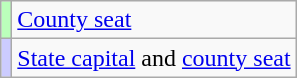<table class="wikitable">
<tr>
<th scope="row"  style="background:#bfb;"></th>
<td style=><a href='#'>County seat</a></td>
</tr>
<tr>
<th scope="row"  style=" background:#ccf;"><br></th>
<td style=><a href='#'>State capital</a> and <a href='#'>county seat</a></td>
</tr>
</table>
